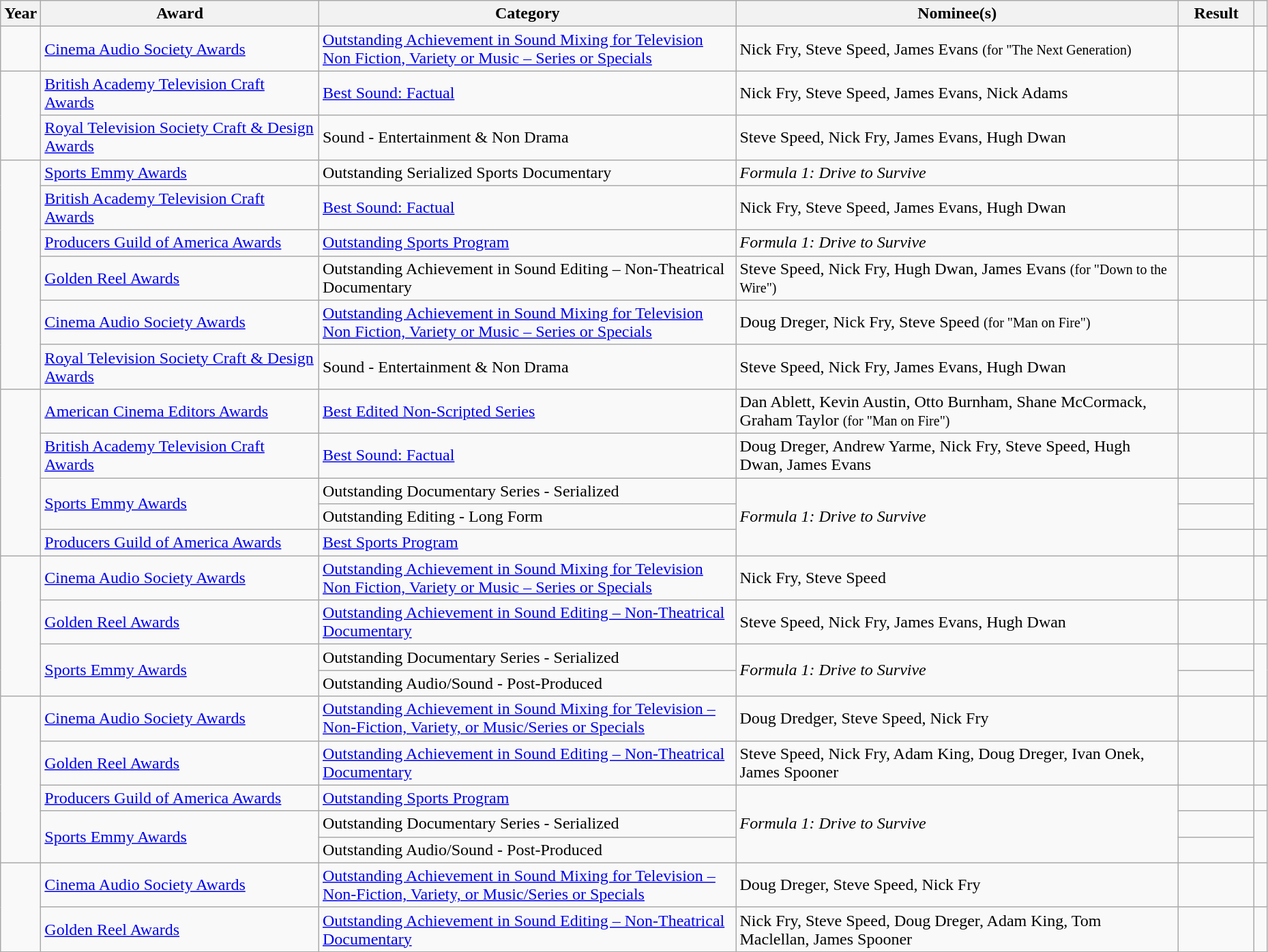<table class="wikitable sortable" style="width:98%">
<tr>
<th scope="col" style="width:3%;">Year</th>
<th scope="col" style="width:22%;">Award</th>
<th scope="col" style="width:33%;">Category</th>
<th scope="col" style="width:35%;">Nominee(s)</th>
<th scope="col" style="width:6%;">Result</th>
<th scope="col" class="unsortable" style="width:1%;"></th>
</tr>
<tr>
<td></td>
<td><a href='#'>Cinema Audio Society Awards</a></td>
<td><a href='#'>Outstanding Achievement in Sound Mixing for Television Non Fiction, Variety or Music – Series or Specials</a></td>
<td>Nick Fry, Steve Speed, James Evans <small>(for "The Next Generation)</small></td>
<td></td>
<td></td>
</tr>
<tr>
<td rowspan="2"></td>
<td><a href='#'>British Academy Television Craft Awards</a></td>
<td><a href='#'>Best Sound: Factual</a></td>
<td>Nick Fry, Steve Speed, James Evans, Nick Adams</td>
<td></td>
<td></td>
</tr>
<tr>
<td><a href='#'>Royal Television Society Craft & Design Awards</a></td>
<td>Sound - Entertainment & Non Drama</td>
<td>Steve Speed, Nick Fry, James Evans, Hugh Dwan</td>
<td></td>
<td></td>
</tr>
<tr>
<td rowspan="6"></td>
<td><a href='#'>Sports Emmy Awards</a></td>
<td>Outstanding Serialized Sports Documentary</td>
<td><em>Formula 1: Drive to Survive</em></td>
<td></td>
<td></td>
</tr>
<tr>
<td><a href='#'>British Academy Television Craft Awards</a></td>
<td><a href='#'>Best Sound: Factual</a></td>
<td>Nick Fry, Steve Speed, James Evans, Hugh Dwan</td>
<td></td>
<td></td>
</tr>
<tr>
<td><a href='#'>Producers Guild of America Awards</a></td>
<td><a href='#'>Outstanding Sports Program</a></td>
<td><em>Formula 1: Drive to Survive</em></td>
<td></td>
<td align="center"></td>
</tr>
<tr>
<td><a href='#'>Golden Reel Awards</a></td>
<td>Outstanding Achievement in Sound Editing – Non-Theatrical Documentary</td>
<td>Steve Speed, Nick Fry, Hugh Dwan, James Evans <small>(for "Down to the Wire")</small></td>
<td></td>
<td align="center"></td>
</tr>
<tr>
<td><a href='#'>Cinema Audio Society Awards</a></td>
<td><a href='#'>Outstanding Achievement in Sound Mixing for Television Non Fiction, Variety or Music – Series or Specials</a></td>
<td>Doug Dreger, Nick Fry, Steve Speed <small>(for "Man on Fire")</small></td>
<td></td>
<td align="center"></td>
</tr>
<tr>
<td><a href='#'>Royal Television Society Craft & Design Awards</a></td>
<td>Sound - Entertainment & Non Drama</td>
<td>Steve Speed, Nick Fry, James Evans, Hugh Dwan</td>
<td></td>
<td></td>
</tr>
<tr>
<td rowspan="5"></td>
<td><a href='#'>American Cinema Editors Awards</a></td>
<td><a href='#'>Best Edited Non-Scripted Series</a></td>
<td>Dan Ablett, Kevin Austin, Otto Burnham, Shane McCormack, Graham Taylor <small>(for "Man on Fire")</small></td>
<td></td>
<td></td>
</tr>
<tr>
<td><a href='#'>British Academy Television Craft Awards</a></td>
<td><a href='#'>Best Sound: Factual</a></td>
<td>Doug Dreger, Andrew Yarme, Nick Fry, Steve Speed, Hugh Dwan, James Evans</td>
<td></td>
<td></td>
</tr>
<tr>
<td rowspan="2"><a href='#'>Sports Emmy Awards</a></td>
<td>Outstanding Documentary Series - Serialized</td>
<td rowspan="3"><em>Formula 1: Drive to Survive</em></td>
<td></td>
<td rowspan="2"></td>
</tr>
<tr>
<td>Outstanding Editing - Long Form</td>
<td></td>
</tr>
<tr>
<td><a href='#'>Producers Guild of America Awards</a></td>
<td><a href='#'>Best Sports Program</a></td>
<td></td>
<td></td>
</tr>
<tr>
<td rowspan="4"></td>
<td><a href='#'>Cinema Audio Society Awards</a></td>
<td><a href='#'>Outstanding Achievement in Sound Mixing for Television Non Fiction, Variety or Music – Series or Specials</a></td>
<td>Nick Fry, Steve Speed </td>
<td></td>
<td></td>
</tr>
<tr>
<td><a href='#'>Golden Reel Awards</a></td>
<td><a href='#'>Outstanding Achievement in Sound Editing – Non-Theatrical Documentary</a></td>
<td>Steve Speed, Nick Fry, James Evans, Hugh Dwan </td>
<td></td>
<td></td>
</tr>
<tr>
<td rowspan="2"><a href='#'>Sports Emmy Awards</a></td>
<td>Outstanding Documentary Series - Serialized</td>
<td rowspan="2"><em>Formula 1: Drive to Survive</em></td>
<td></td>
<td rowspan="2"></td>
</tr>
<tr>
<td>Outstanding Audio/Sound - Post-Produced</td>
<td></td>
</tr>
<tr>
<td rowspan="5"></td>
<td><a href='#'>Cinema Audio Society Awards</a></td>
<td><a href='#'>Outstanding Achievement in Sound Mixing for Television – Non-Fiction, Variety, or Music/Series or Specials</a></td>
<td>Doug Dredger, Steve Speed, Nick Fry </td>
<td></td>
<td align="center"></td>
</tr>
<tr>
<td><a href='#'>Golden Reel Awards</a></td>
<td><a href='#'>Outstanding Achievement in Sound Editing – Non-Theatrical Documentary</a></td>
<td>Steve Speed, Nick Fry, Adam King, Doug Dreger, Ivan Onek, James Spooner </td>
<td></td>
<td align="center"></td>
</tr>
<tr>
<td><a href='#'>Producers Guild of America Awards</a></td>
<td><a href='#'>Outstanding Sports Program</a></td>
<td rowspan="3"><em>Formula 1: Drive to Survive</em></td>
<td></td>
<td align="center"></td>
</tr>
<tr>
<td rowspan="2"><a href='#'>Sports Emmy Awards</a></td>
<td>Outstanding Documentary Series - Serialized</td>
<td></td>
<td rowspan="2"></td>
</tr>
<tr>
<td>Outstanding Audio/Sound - Post-Produced</td>
<td></td>
</tr>
<tr>
<td rowspan="2"></td>
<td><a href='#'>Cinema Audio Society Awards</a></td>
<td><a href='#'>Outstanding Achievement in Sound Mixing for Television – Non-Fiction, Variety, or Music/Series or Specials</a></td>
<td>Doug Dreger, Steve Speed, Nick Fry </td>
<td></td>
<td align="center"><br></td>
</tr>
<tr>
<td><a href='#'>Golden Reel Awards</a></td>
<td><a href='#'>Outstanding Achievement in Sound Editing – Non-Theatrical Documentary</a></td>
<td>Nick Fry, Steve Speed, Doug Dreger, Adam King, Tom Maclellan, James Spooner </td>
<td></td>
<td align="center"></td>
</tr>
<tr>
</tr>
</table>
